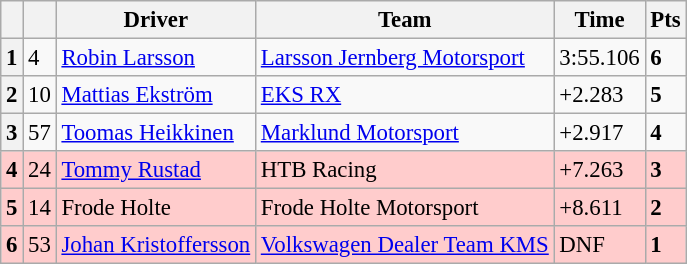<table class=wikitable style="font-size:95%">
<tr>
<th></th>
<th></th>
<th>Driver</th>
<th>Team</th>
<th>Time</th>
<th>Pts</th>
</tr>
<tr>
<th>1</th>
<td>4</td>
<td> <a href='#'>Robin Larsson</a></td>
<td><a href='#'>Larsson Jernberg Motorsport</a></td>
<td>3:55.106</td>
<td><strong>6</strong></td>
</tr>
<tr>
<th>2</th>
<td>10</td>
<td> <a href='#'>Mattias Ekström</a></td>
<td><a href='#'>EKS RX</a></td>
<td>+2.283</td>
<td><strong>5</strong></td>
</tr>
<tr>
<th>3</th>
<td>57</td>
<td> <a href='#'>Toomas Heikkinen</a></td>
<td><a href='#'>Marklund Motorsport</a></td>
<td>+2.917</td>
<td><strong>4</strong></td>
</tr>
<tr>
<th style="background:#ffcccc;">4</th>
<td style="background:#ffcccc;">24</td>
<td style="background:#ffcccc;"> <a href='#'>Tommy Rustad</a></td>
<td style="background:#ffcccc;">HTB Racing</td>
<td style="background:#ffcccc;">+7.263</td>
<td style="background:#ffcccc;"><strong>3</strong></td>
</tr>
<tr>
<th style="background:#ffcccc;">5</th>
<td style="background:#ffcccc;">14</td>
<td style="background:#ffcccc;"> Frode Holte</td>
<td style="background:#ffcccc;">Frode Holte Motorsport</td>
<td style="background:#ffcccc;">+8.611</td>
<td style="background:#ffcccc;"><strong>2</strong></td>
</tr>
<tr>
<th style="background:#ffcccc;">6</th>
<td style="background:#ffcccc;">53</td>
<td style="background:#ffcccc;"> <a href='#'>Johan Kristoffersson</a></td>
<td style="background:#ffcccc;"><a href='#'>Volkswagen Dealer Team KMS</a></td>
<td style="background:#ffcccc;">DNF</td>
<td style="background:#ffcccc;"><strong>1</strong></td>
</tr>
</table>
